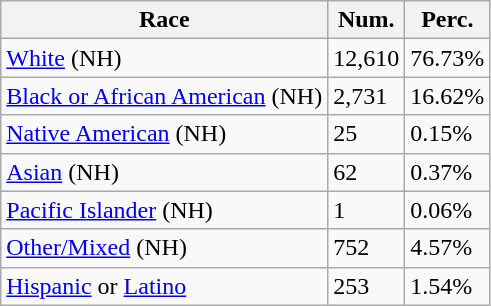<table class="wikitable">
<tr>
<th>Race</th>
<th>Num.</th>
<th>Perc.</th>
</tr>
<tr>
<td><a href='#'>White</a> (NH)</td>
<td>12,610</td>
<td>76.73%</td>
</tr>
<tr>
<td><a href='#'>Black or African American</a> (NH)</td>
<td>2,731</td>
<td>16.62%</td>
</tr>
<tr>
<td><a href='#'>Native American</a> (NH)</td>
<td>25</td>
<td>0.15%</td>
</tr>
<tr>
<td><a href='#'>Asian</a> (NH)</td>
<td>62</td>
<td>0.37%</td>
</tr>
<tr>
<td><a href='#'>Pacific Islander</a> (NH)</td>
<td>1</td>
<td>0.06%</td>
</tr>
<tr>
<td><a href='#'>Other/Mixed</a> (NH)</td>
<td>752</td>
<td>4.57%</td>
</tr>
<tr>
<td><a href='#'>Hispanic</a> or <a href='#'>Latino</a></td>
<td>253</td>
<td>1.54%</td>
</tr>
</table>
